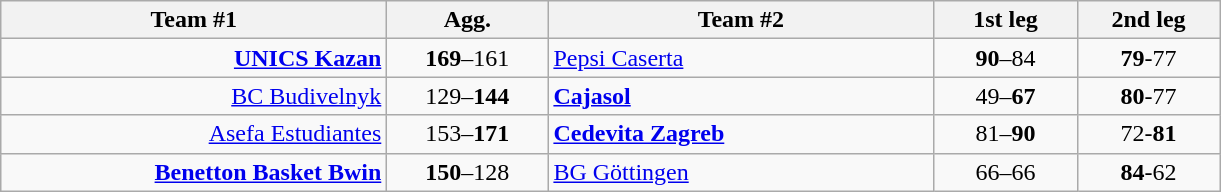<table class=wikitable style="text-align:center">
<tr>
<th width=250>Team #1</th>
<th width=100>Agg.</th>
<th width=250>Team #2</th>
<th width=88>1st leg</th>
<th width=88>2nd leg</th>
</tr>
<tr>
<td align=right><strong><a href='#'>UNICS Kazan</a></strong> </td>
<td><strong>169</strong>–161</td>
<td align=left> <a href='#'>Pepsi Caserta</a></td>
<td><strong>90</strong>–84</td>
<td><strong>79</strong>-77</td>
</tr>
<tr>
<td align=right><a href='#'>BC Budivelnyk</a> </td>
<td>129–<strong>144</strong></td>
<td align=left> <strong><a href='#'>Cajasol</a></strong></td>
<td>49–<strong>67</strong></td>
<td><strong>80</strong>-77</td>
</tr>
<tr>
<td align=right><a href='#'>Asefa Estudiantes</a> </td>
<td>153–<strong>171</strong></td>
<td align=left> <strong><a href='#'>Cedevita Zagreb</a></strong></td>
<td>81–<strong>90</strong></td>
<td>72-<strong>81</strong></td>
</tr>
<tr>
<td align=right><strong><a href='#'>Benetton Basket Bwin</a></strong> </td>
<td><strong>150</strong>–128</td>
<td align=left> <a href='#'>BG Göttingen</a></td>
<td>66–66</td>
<td><strong>84</strong>-62</td>
</tr>
</table>
